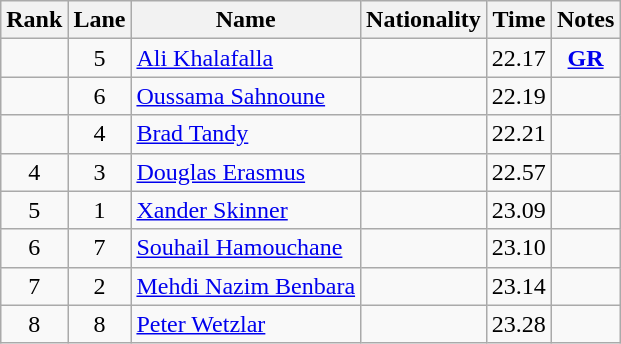<table class="wikitable sortable" style="text-align:center">
<tr>
<th>Rank</th>
<th>Lane</th>
<th>Name</th>
<th>Nationality</th>
<th>Time</th>
<th>Notes</th>
</tr>
<tr>
<td></td>
<td>5</td>
<td align=left><a href='#'>Ali Khalafalla</a></td>
<td align=left></td>
<td>22.17</td>
<td><strong><a href='#'>GR</a></strong></td>
</tr>
<tr>
<td></td>
<td>6</td>
<td align=left><a href='#'>Oussama Sahnoune</a></td>
<td align=left></td>
<td>22.19</td>
<td></td>
</tr>
<tr>
<td></td>
<td>4</td>
<td align=left><a href='#'>Brad Tandy</a></td>
<td align=left></td>
<td>22.21</td>
<td></td>
</tr>
<tr>
<td>4</td>
<td>3</td>
<td align=left><a href='#'>Douglas Erasmus</a></td>
<td align=left></td>
<td>22.57</td>
<td></td>
</tr>
<tr>
<td>5</td>
<td>1</td>
<td align=left><a href='#'>Xander Skinner</a></td>
<td align=left></td>
<td>23.09</td>
<td></td>
</tr>
<tr>
<td>6</td>
<td>7</td>
<td align=left><a href='#'>Souhail Hamouchane</a></td>
<td align=left></td>
<td>23.10</td>
<td></td>
</tr>
<tr>
<td>7</td>
<td>2</td>
<td align=left><a href='#'>Mehdi Nazim Benbara</a></td>
<td align=left></td>
<td>23.14</td>
<td></td>
</tr>
<tr>
<td>8</td>
<td>8</td>
<td align=left><a href='#'>Peter Wetzlar</a></td>
<td align=left></td>
<td>23.28</td>
<td></td>
</tr>
</table>
